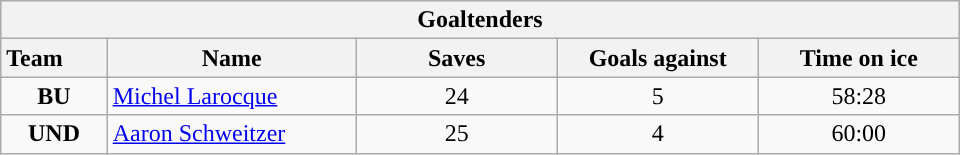<table class="wikitable" style="width:40em; text-align:right;">
<tr>
<th colspan=5>Goaltenders</th>
</tr>
<tr>
<th style="width:4em; text-align:left;">Team</th>
<th style="width:10em;">Name</th>
<th style="width:8em;">Saves</th>
<th style="width:8em;">Goals against</th>
<th style="width:8em;">Time on ice</th>
</tr>
<tr>
<td align=center><strong>BU</strong></td>
<td style="text-align:left;"><a href='#'>Michel Larocque</a></td>
<td align=center>24</td>
<td align=center>5</td>
<td align=center>58:28</td>
</tr>
<tr>
<td align=center><strong>UND</strong></td>
<td style="text-align:left;"><a href='#'>Aaron Schweitzer</a></td>
<td align=center>25</td>
<td align=center>4</td>
<td align=center>60:00</td>
</tr>
</table>
